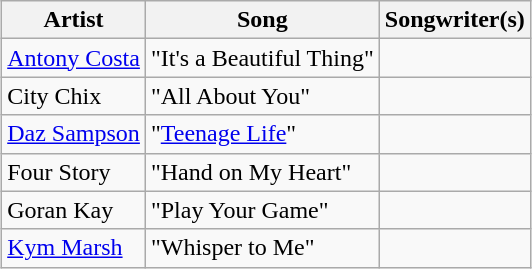<table class="sortable wikitable" style="margin: 1em auto 1em auto;">
<tr>
<th>Artist</th>
<th>Song</th>
<th>Songwriter(s)</th>
</tr>
<tr>
<td><a href='#'>Antony Costa</a></td>
<td>"It's a Beautiful Thing"</td>
<td></td>
</tr>
<tr>
<td>City Chix</td>
<td>"All About You"</td>
<td></td>
</tr>
<tr>
<td><a href='#'>Daz Sampson</a></td>
<td>"<a href='#'>Teenage Life</a>"</td>
<td></td>
</tr>
<tr>
<td>Four Story</td>
<td>"Hand on My Heart"</td>
<td></td>
</tr>
<tr>
<td>Goran Kay</td>
<td>"Play Your Game"</td>
<td></td>
</tr>
<tr>
<td><a href='#'>Kym Marsh</a></td>
<td>"Whisper to Me"</td>
<td></td>
</tr>
</table>
